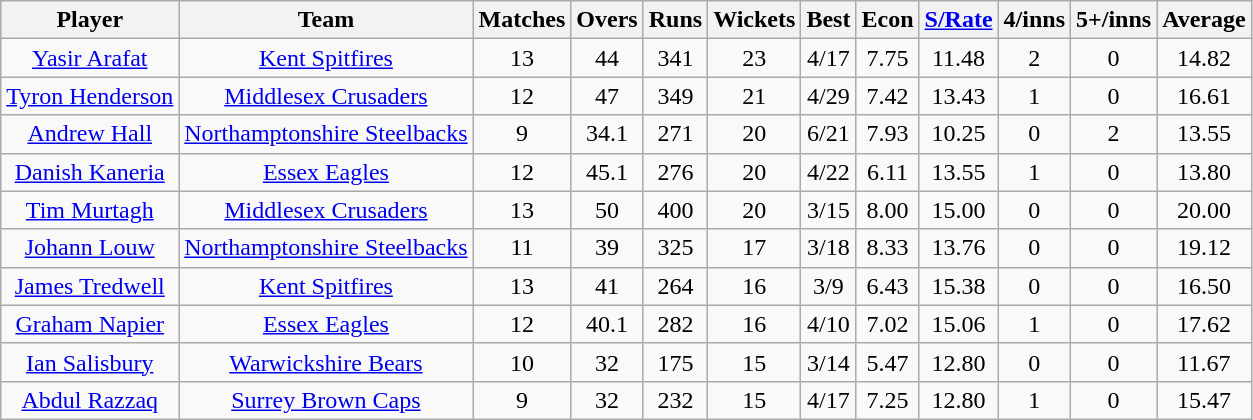<table class="wikitable sortable" style="text-align:center">
<tr>
<th>Player</th>
<th>Team</th>
<th>Matches</th>
<th>Overs</th>
<th>Runs</th>
<th>Wickets</th>
<th>Best</th>
<th>Econ</th>
<th><a href='#'>S/Rate</a></th>
<th>4/inns</th>
<th>5+/inns</th>
<th>Average</th>
</tr>
<tr>
<td><a href='#'>Yasir Arafat</a></td>
<td><a href='#'>Kent Spitfires</a></td>
<td>13</td>
<td>44</td>
<td>341</td>
<td>23</td>
<td>4/17</td>
<td>7.75</td>
<td>11.48</td>
<td>2</td>
<td>0</td>
<td>14.82</td>
</tr>
<tr>
<td><a href='#'>Tyron Henderson</a></td>
<td><a href='#'>Middlesex Crusaders</a></td>
<td>12</td>
<td>47</td>
<td>349</td>
<td>21</td>
<td>4/29</td>
<td>7.42</td>
<td>13.43</td>
<td>1</td>
<td>0</td>
<td>16.61</td>
</tr>
<tr>
<td><a href='#'>Andrew Hall</a></td>
<td><a href='#'>Northamptonshire Steelbacks</a></td>
<td>9</td>
<td>34.1</td>
<td>271</td>
<td>20</td>
<td>6/21</td>
<td>7.93</td>
<td>10.25</td>
<td>0</td>
<td>2</td>
<td>13.55</td>
</tr>
<tr>
<td><a href='#'>Danish Kaneria</a></td>
<td><a href='#'>Essex Eagles</a></td>
<td>12</td>
<td>45.1</td>
<td>276</td>
<td>20</td>
<td>4/22</td>
<td>6.11</td>
<td>13.55</td>
<td>1</td>
<td>0</td>
<td>13.80</td>
</tr>
<tr>
<td><a href='#'>Tim Murtagh</a></td>
<td><a href='#'>Middlesex Crusaders</a></td>
<td>13</td>
<td>50</td>
<td>400</td>
<td>20</td>
<td>3/15</td>
<td>8.00</td>
<td>15.00</td>
<td>0</td>
<td>0</td>
<td>20.00</td>
</tr>
<tr>
<td><a href='#'>Johann Louw</a></td>
<td><a href='#'>Northamptonshire Steelbacks</a></td>
<td>11</td>
<td>39</td>
<td>325</td>
<td>17</td>
<td>3/18</td>
<td>8.33</td>
<td>13.76</td>
<td>0</td>
<td>0</td>
<td>19.12</td>
</tr>
<tr>
<td><a href='#'>James Tredwell</a></td>
<td><a href='#'>Kent Spitfires</a></td>
<td>13</td>
<td>41</td>
<td>264</td>
<td>16</td>
<td>3/9</td>
<td>6.43</td>
<td>15.38</td>
<td>0</td>
<td>0</td>
<td>16.50</td>
</tr>
<tr>
<td><a href='#'>Graham Napier</a></td>
<td><a href='#'>Essex Eagles</a></td>
<td>12</td>
<td>40.1</td>
<td>282</td>
<td>16</td>
<td>4/10</td>
<td>7.02</td>
<td>15.06</td>
<td>1</td>
<td>0</td>
<td>17.62</td>
</tr>
<tr>
<td><a href='#'>Ian Salisbury</a></td>
<td><a href='#'>Warwickshire Bears</a></td>
<td>10</td>
<td>32</td>
<td>175</td>
<td>15</td>
<td>3/14</td>
<td>5.47</td>
<td>12.80</td>
<td>0</td>
<td>0</td>
<td>11.67</td>
</tr>
<tr>
<td><a href='#'>Abdul Razzaq</a></td>
<td><a href='#'>Surrey Brown Caps</a></td>
<td>9</td>
<td>32</td>
<td>232</td>
<td>15</td>
<td>4/17</td>
<td>7.25</td>
<td>12.80</td>
<td>1</td>
<td>0</td>
<td>15.47</td>
</tr>
</table>
